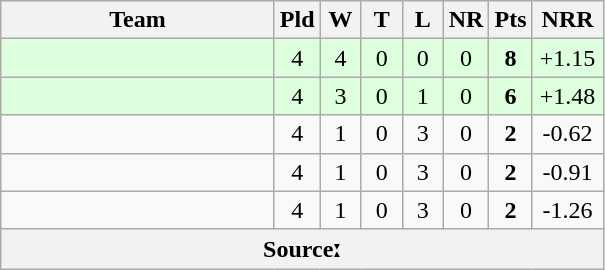<table class="wikitable" style="text-align:center;">
<tr>
<th width="175">Team</th>
<th abbr="Played" width="20">Pld</th>
<th abbr="Won" width="20">W</th>
<th abbr="Tied" width="20">T</th>
<th abbr="Lost" width="20">L</th>
<th abbr="No result" width="20">NR</th>
<th abbr="Points" width="20">Pts</th>
<th abbr="Net run rate" width="40">NRR</th>
</tr>
<tr bgcolor="#ddffdd">
<td align="left"></td>
<td>4</td>
<td>4</td>
<td>0</td>
<td>0</td>
<td>0</td>
<td><strong>8</strong></td>
<td>+1.15</td>
</tr>
<tr bgcolor="#ddffdd">
<td align="left"></td>
<td>4</td>
<td>3</td>
<td>0</td>
<td>1</td>
<td>0</td>
<td><strong>6</strong></td>
<td>+1.48</td>
</tr>
<tr>
<td align="left"></td>
<td>4</td>
<td>1</td>
<td>0</td>
<td>3</td>
<td>0</td>
<td><strong>2</strong></td>
<td>-0.62</td>
</tr>
<tr>
<td align="left"></td>
<td>4</td>
<td>1</td>
<td>0</td>
<td>3</td>
<td>0</td>
<td><strong>2</strong></td>
<td>-0.91</td>
</tr>
<tr>
<td align="left"></td>
<td>4</td>
<td>1</td>
<td>0</td>
<td>3</td>
<td>0</td>
<td><strong>2</strong></td>
<td>-1.26</td>
</tr>
<tr>
<th colspan="8">Sourceː</th>
</tr>
</table>
